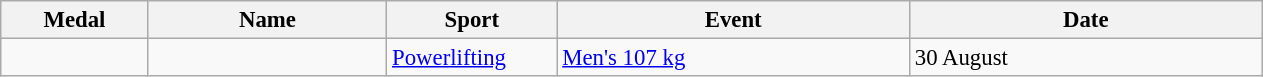<table class="wikitable sortable" style="font-size:95%">
<tr>
<th style="width:6em">Medal</th>
<th style="width:10em">Name</th>
<th style="width:7em">Sport</th>
<th style="width:15em">Event</th>
<th style="width:15em">Date</th>
</tr>
<tr>
<td></td>
<td></td>
<td><a href='#'>Powerlifting</a></td>
<td><a href='#'>Men's 107 kg</a></td>
<td>30 August</td>
</tr>
</table>
